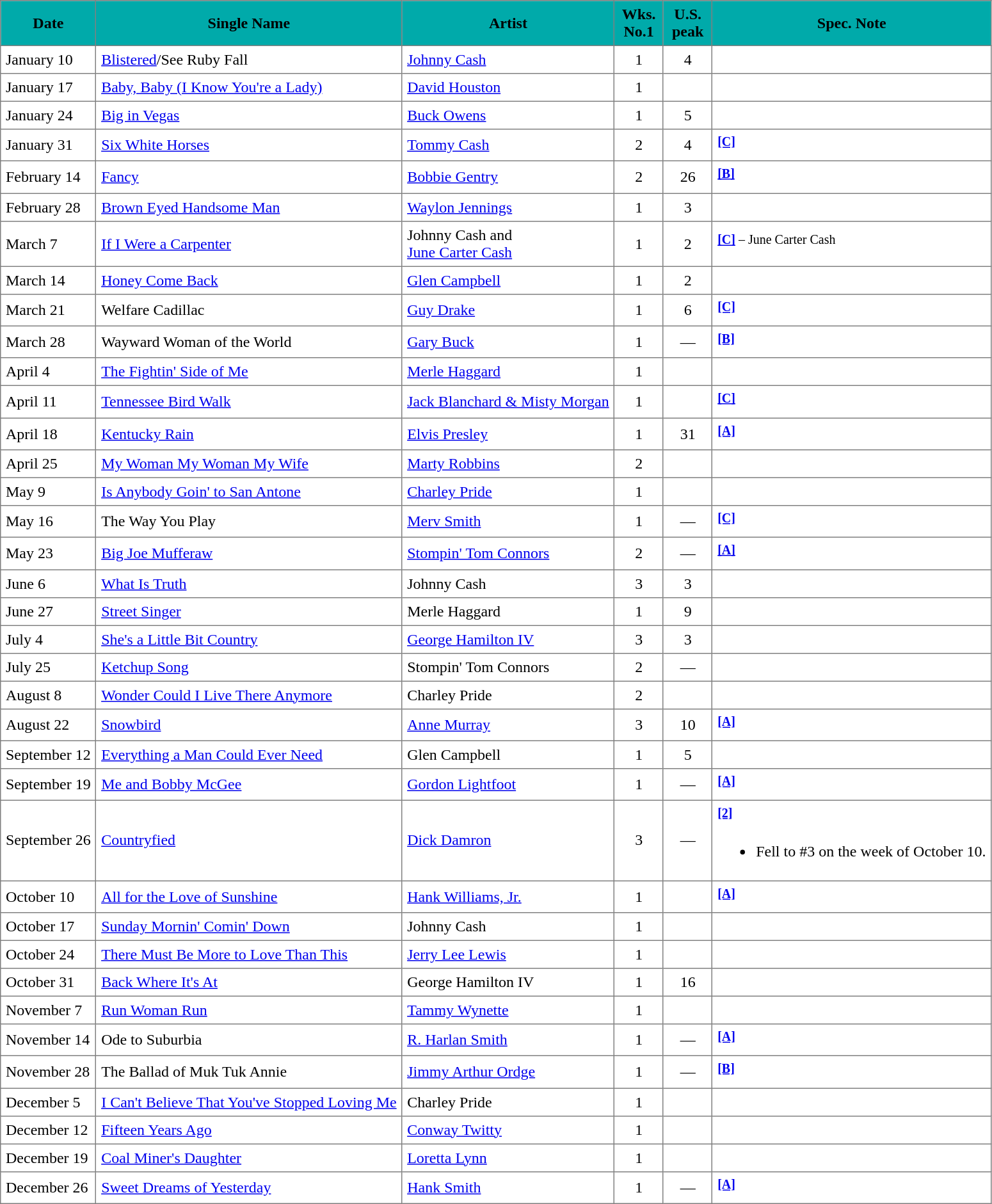<table border="1" cellpadding="5" cellspacing="1" style="border-collapse: collapse">
<tr style="background:#00AAAA">
<th>Date</th>
<th>Single Name</th>
<th>Artist</th>
<th width="40">Wks. No.1</th>
<th width="40">U.S. peak</th>
<th>Spec. Note</th>
</tr>
<tr>
<td>January 10</td>
<td><a href='#'>Blistered</a>/See Ruby Fall</td>
<td><a href='#'>Johnny Cash</a></td>
<td align="center">1</td>
<td align="center">4</td>
<td></td>
</tr>
<tr>
<td>January 17</td>
<td><a href='#'>Baby, Baby (I Know You're a Lady)</a></td>
<td><a href='#'>David Houston</a></td>
<td align="center">1</td>
<td></td>
<td></td>
</tr>
<tr>
<td>January 24</td>
<td><a href='#'>Big in Vegas</a></td>
<td><a href='#'>Buck Owens</a></td>
<td align="center">1</td>
<td align="center">5</td>
<td></td>
</tr>
<tr>
<td>January 31</td>
<td><a href='#'>Six White Horses</a></td>
<td><a href='#'>Tommy Cash</a></td>
<td align="center">2</td>
<td align="center">4</td>
<td><sup><a href='#'><strong>[C]</strong></a></sup></td>
</tr>
<tr>
<td>February 14</td>
<td><a href='#'>Fancy</a></td>
<td><a href='#'>Bobbie Gentry</a></td>
<td align="center">2</td>
<td align="center">26</td>
<td><sup><a href='#'><strong>[B]</strong></a></sup></td>
</tr>
<tr>
<td>February 28</td>
<td><a href='#'>Brown Eyed Handsome Man</a></td>
<td><a href='#'>Waylon Jennings</a></td>
<td align="center">1</td>
<td align="center">3</td>
<td></td>
</tr>
<tr>
<td>March 7</td>
<td><a href='#'>If I Were a Carpenter</a></td>
<td>Johnny Cash and<br><a href='#'>June Carter Cash</a></td>
<td align="center">1</td>
<td align="center">2</td>
<td><sup><a href='#'><strong>[C]</strong></a> – June Carter Cash</sup></td>
</tr>
<tr>
<td>March 14</td>
<td><a href='#'>Honey Come Back</a></td>
<td><a href='#'>Glen Campbell</a></td>
<td align="center">1</td>
<td align="center">2</td>
<td></td>
</tr>
<tr>
<td>March 21</td>
<td>Welfare Cadillac</td>
<td><a href='#'>Guy Drake</a></td>
<td align="center">1</td>
<td align="center">6</td>
<td><sup><a href='#'><strong>[C]</strong></a></sup></td>
</tr>
<tr>
<td>March 28</td>
<td>Wayward Woman of the World</td>
<td><a href='#'>Gary Buck</a></td>
<td align="center">1</td>
<td align="center">—</td>
<td><sup><a href='#'><strong>[B]</strong></a></sup></td>
</tr>
<tr>
<td>April 4</td>
<td><a href='#'>The Fightin' Side of Me</a></td>
<td><a href='#'>Merle Haggard</a></td>
<td align="center">1</td>
<td></td>
<td></td>
</tr>
<tr>
<td>April 11</td>
<td><a href='#'>Tennessee Bird Walk</a></td>
<td><a href='#'>Jack Blanchard & Misty Morgan</a></td>
<td align="center">1</td>
<td></td>
<td><sup><a href='#'><strong>[C]</strong></a></sup></td>
</tr>
<tr>
<td>April 18</td>
<td><a href='#'>Kentucky Rain</a></td>
<td><a href='#'>Elvis Presley</a></td>
<td align="center">1</td>
<td align="center">31</td>
<td><sup><a href='#'><strong>[A]</strong></a></sup></td>
</tr>
<tr>
<td>April 25</td>
<td><a href='#'>My Woman My Woman My Wife</a></td>
<td><a href='#'>Marty Robbins</a></td>
<td align="center">2</td>
<td></td>
<td></td>
</tr>
<tr>
<td>May 9</td>
<td><a href='#'>Is Anybody Goin' to San Antone</a></td>
<td><a href='#'>Charley Pride</a></td>
<td align="center">1</td>
<td></td>
<td></td>
</tr>
<tr>
<td>May 16</td>
<td>The Way You Play</td>
<td><a href='#'>Merv Smith</a></td>
<td align="center">1</td>
<td align="center">—</td>
<td><sup><a href='#'><strong>[C]</strong></a></sup></td>
</tr>
<tr>
<td>May 23</td>
<td><a href='#'>Big Joe Mufferaw</a></td>
<td><a href='#'>Stompin' Tom Connors</a></td>
<td align="center">2</td>
<td align="center">—</td>
<td><sup><a href='#'><strong>[A]</strong></a></sup></td>
</tr>
<tr>
<td>June 6</td>
<td><a href='#'>What Is Truth</a></td>
<td>Johnny Cash</td>
<td align="center">3</td>
<td align="center">3</td>
<td></td>
</tr>
<tr>
<td>June 27</td>
<td><a href='#'>Street Singer</a></td>
<td>Merle Haggard</td>
<td align="center">1</td>
<td align="center">9</td>
<td></td>
</tr>
<tr>
<td>July 4</td>
<td><a href='#'>She's a Little Bit Country</a></td>
<td><a href='#'>George Hamilton IV</a></td>
<td align="center">3</td>
<td align="center">3</td>
<td></td>
</tr>
<tr>
<td>July 25</td>
<td><a href='#'>Ketchup Song</a></td>
<td>Stompin' Tom Connors</td>
<td align="center">2</td>
<td align="center">—</td>
<td></td>
</tr>
<tr>
<td>August 8</td>
<td><a href='#'>Wonder Could I Live There Anymore</a></td>
<td>Charley Pride</td>
<td align="center">2</td>
<td></td>
<td></td>
</tr>
<tr>
<td>August 22</td>
<td><a href='#'>Snowbird</a></td>
<td><a href='#'>Anne Murray</a></td>
<td align="center">3</td>
<td align="center">10</td>
<td><sup><a href='#'><strong>[A]</strong></a></sup></td>
</tr>
<tr>
<td>September 12</td>
<td><a href='#'>Everything a Man Could Ever Need</a></td>
<td>Glen Campbell</td>
<td align="center">1</td>
<td align="center">5</td>
<td></td>
</tr>
<tr>
<td>September 19</td>
<td><a href='#'>Me and Bobby McGee</a></td>
<td><a href='#'>Gordon Lightfoot</a></td>
<td align="center">1</td>
<td align="center">—</td>
<td><sup><a href='#'><strong>[A]</strong></a></sup></td>
</tr>
<tr>
<td>September 26</td>
<td><a href='#'>Countryfied</a></td>
<td><a href='#'>Dick Damron</a></td>
<td align="center">3</td>
<td align="center">—</td>
<td><sup><a href='#'><strong>[2]</strong></a></sup><br><ul><li>Fell to #3 on the week of October 10.</li></ul></td>
</tr>
<tr>
<td>October 10</td>
<td><a href='#'>All for the Love of Sunshine</a></td>
<td><a href='#'>Hank Williams, Jr.</a></td>
<td align="center">1</td>
<td></td>
<td><sup><a href='#'><strong>[A]</strong></a></sup></td>
</tr>
<tr>
<td>October 17</td>
<td><a href='#'>Sunday Mornin' Comin' Down</a></td>
<td>Johnny Cash</td>
<td align="center">1</td>
<td></td>
<td></td>
</tr>
<tr>
<td>October 24</td>
<td><a href='#'>There Must Be More to Love Than This</a></td>
<td><a href='#'>Jerry Lee Lewis</a></td>
<td align="center">1</td>
<td></td>
<td></td>
</tr>
<tr>
<td>October 31</td>
<td><a href='#'>Back Where It's At</a></td>
<td>George Hamilton IV</td>
<td align="center">1</td>
<td align="center">16</td>
<td></td>
</tr>
<tr>
<td>November 7</td>
<td><a href='#'>Run Woman Run</a></td>
<td><a href='#'>Tammy Wynette</a></td>
<td align="center">1</td>
<td></td>
<td></td>
</tr>
<tr>
<td>November 14</td>
<td>Ode to Suburbia</td>
<td><a href='#'>R. Harlan Smith</a></td>
<td align="center">1</td>
<td align="center">—</td>
<td><sup><a href='#'><strong>[A]</strong></a></sup></td>
</tr>
<tr>
<td>November 28</td>
<td>The Ballad of Muk Tuk Annie</td>
<td><a href='#'>Jimmy Arthur Ordge</a></td>
<td align="center">1</td>
<td align="center">—</td>
<td><sup><a href='#'><strong>[B]</strong></a></sup></td>
</tr>
<tr>
<td>December 5</td>
<td><a href='#'>I Can't Believe That You've Stopped Loving Me</a></td>
<td>Charley Pride</td>
<td align="center">1</td>
<td></td>
<td></td>
</tr>
<tr>
<td>December 12</td>
<td><a href='#'>Fifteen Years Ago</a></td>
<td><a href='#'>Conway Twitty</a></td>
<td align="center">1</td>
<td></td>
<td></td>
</tr>
<tr>
<td>December 19</td>
<td><a href='#'>Coal Miner's Daughter</a></td>
<td><a href='#'>Loretta Lynn</a></td>
<td align="center">1</td>
<td></td>
<td></td>
</tr>
<tr>
<td>December 26</td>
<td><a href='#'>Sweet Dreams of Yesterday</a></td>
<td><a href='#'>Hank Smith</a></td>
<td align="center">1</td>
<td align="center">—</td>
<td><sup><a href='#'><strong>[A]</strong></a></sup></td>
</tr>
</table>
